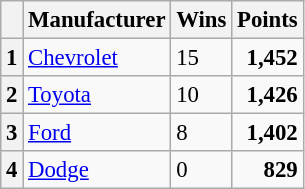<table class="wikitable" style="font-size: 95%;">
<tr>
<th></th>
<th>Manufacturer</th>
<th>Wins</th>
<th>Points</th>
</tr>
<tr>
<th>1</th>
<td><a href='#'>Chevrolet</a></td>
<td>15</td>
<td align="right"><strong>1,452</strong></td>
</tr>
<tr>
<th>2</th>
<td><a href='#'>Toyota</a></td>
<td>10</td>
<td align="right"><strong>1,426</strong></td>
</tr>
<tr>
<th>3</th>
<td><a href='#'>Ford</a></td>
<td>8</td>
<td align="right"><strong>1,402</strong></td>
</tr>
<tr>
<th>4</th>
<td><a href='#'>Dodge</a></td>
<td>0</td>
<td align="right"><strong>829</strong></td>
</tr>
</table>
